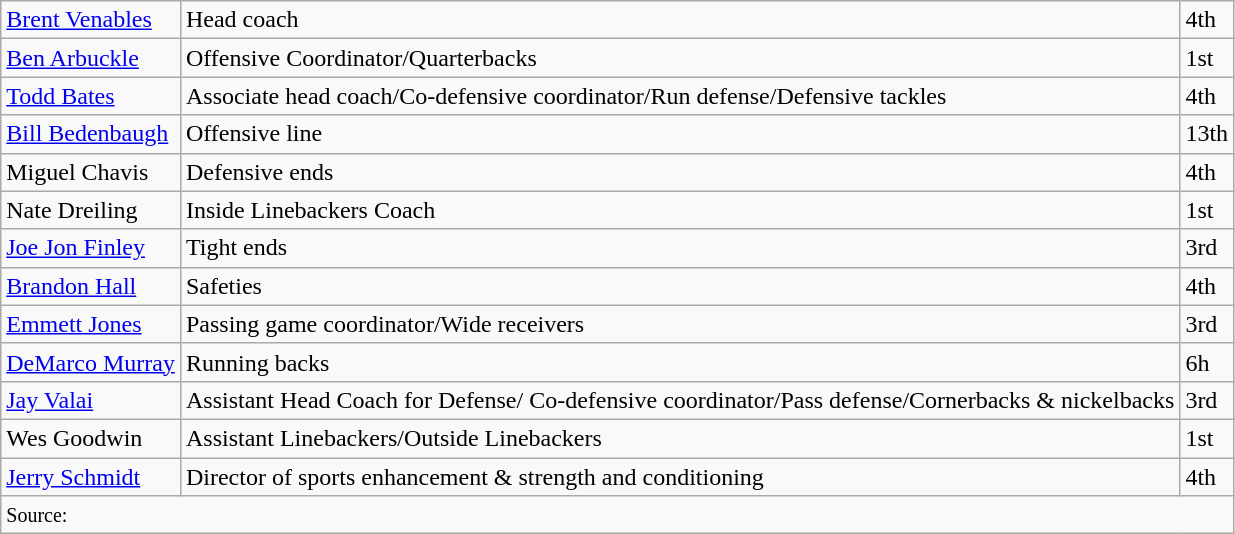<table class="wikitable sortable">
<tr>
<td><a href='#'>Brent Venables</a></td>
<td>Head coach</td>
<td>4th</td>
</tr>
<tr>
<td><a href='#'>Ben Arbuckle</a></td>
<td>Offensive Coordinator/Quarterbacks</td>
<td>1st</td>
</tr>
<tr>
<td><a href='#'>Todd Bates</a></td>
<td>Associate head coach/Co-defensive coordinator/Run defense/Defensive tackles</td>
<td>4th</td>
</tr>
<tr>
<td><a href='#'>Bill Bedenbaugh</a></td>
<td>Offensive line</td>
<td>13th</td>
</tr>
<tr>
<td>Miguel Chavis</td>
<td>Defensive ends</td>
<td>4th</td>
</tr>
<tr>
<td>Nate Dreiling</td>
<td>Inside Linebackers Coach</td>
<td>1st</td>
</tr>
<tr>
<td><a href='#'>Joe Jon Finley</a></td>
<td>Tight ends</td>
<td>3rd</td>
</tr>
<tr>
<td><a href='#'>Brandon Hall</a></td>
<td>Safeties</td>
<td>4th</td>
</tr>
<tr>
<td><a href='#'>Emmett Jones</a></td>
<td>Passing game coordinator/Wide receivers</td>
<td>3rd</td>
</tr>
<tr>
<td><a href='#'>DeMarco Murray</a></td>
<td>Running backs</td>
<td>6h</td>
</tr>
<tr>
<td><a href='#'>Jay Valai</a></td>
<td>Assistant Head Coach for Defense/ Co-defensive coordinator/Pass defense/Cornerbacks & nickelbacks</td>
<td>3rd</td>
</tr>
<tr>
<td>Wes Goodwin</td>
<td>Assistant Linebackers/Outside Linebackers</td>
<td>1st</td>
</tr>
<tr>
<td><a href='#'>Jerry Schmidt</a></td>
<td>Director of sports enhancement & strength and conditioning</td>
<td>4th</td>
</tr>
<tr>
<td colspan="3";><small>Source: </small></td>
</tr>
</table>
